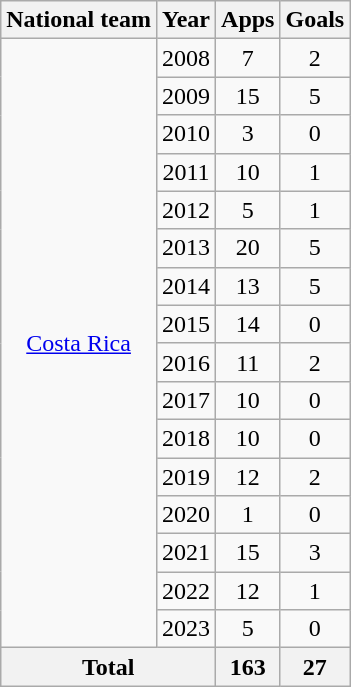<table class="wikitable" style="text-align:center">
<tr>
<th>National team</th>
<th>Year</th>
<th>Apps</th>
<th>Goals</th>
</tr>
<tr>
<td rowspan="16"><a href='#'>Costa Rica</a></td>
<td>2008</td>
<td>7</td>
<td>2</td>
</tr>
<tr>
<td>2009</td>
<td>15</td>
<td>5</td>
</tr>
<tr>
<td>2010</td>
<td>3</td>
<td>0</td>
</tr>
<tr>
<td>2011</td>
<td>10</td>
<td>1</td>
</tr>
<tr>
<td>2012</td>
<td>5</td>
<td>1</td>
</tr>
<tr>
<td>2013</td>
<td>20</td>
<td>5</td>
</tr>
<tr>
<td>2014</td>
<td>13</td>
<td>5</td>
</tr>
<tr>
<td>2015</td>
<td>14</td>
<td>0</td>
</tr>
<tr>
<td>2016</td>
<td>11</td>
<td>2</td>
</tr>
<tr>
<td>2017</td>
<td>10</td>
<td>0</td>
</tr>
<tr>
<td>2018</td>
<td>10</td>
<td>0</td>
</tr>
<tr>
<td>2019</td>
<td>12</td>
<td>2</td>
</tr>
<tr>
<td>2020</td>
<td>1</td>
<td>0</td>
</tr>
<tr>
<td>2021</td>
<td>15</td>
<td>3</td>
</tr>
<tr>
<td>2022</td>
<td>12</td>
<td>1</td>
</tr>
<tr>
<td>2023</td>
<td>5</td>
<td>0</td>
</tr>
<tr>
<th colspan="2">Total</th>
<th>163</th>
<th>27</th>
</tr>
</table>
